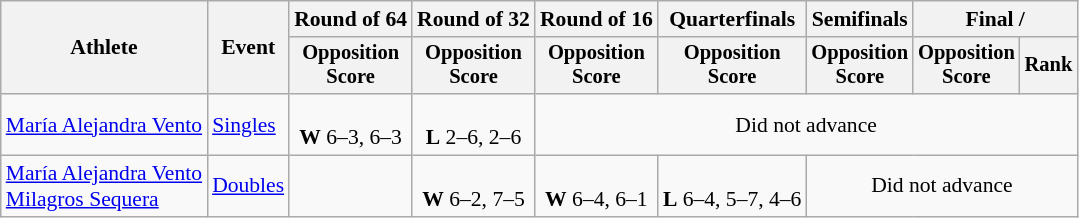<table class=wikitable style="font-size:90%">
<tr>
<th rowspan=2>Athlete</th>
<th rowspan=2>Event</th>
<th>Round of 64</th>
<th>Round of 32</th>
<th>Round of 16</th>
<th>Quarterfinals</th>
<th>Semifinals</th>
<th colspan=2>Final / </th>
</tr>
<tr style="font-size:95%">
<th>Opposition<br>Score</th>
<th>Opposition<br>Score</th>
<th>Opposition<br>Score</th>
<th>Opposition<br>Score</th>
<th>Opposition<br>Score</th>
<th>Opposition<br>Score</th>
<th>Rank</th>
</tr>
<tr align=center>
<td align=left><a href='#'>María Alejandra Vento</a></td>
<td align=left><a href='#'>Singles</a></td>
<td><br><strong>W</strong> 6–3, 6–3</td>
<td><br><strong>L</strong> 2–6, 2–6</td>
<td colspan=5>Did not advance</td>
</tr>
<tr align=center>
<td align=left><a href='#'>María Alejandra Vento</a><br><a href='#'>Milagros Sequera</a></td>
<td align=left><a href='#'>Doubles</a></td>
<td></td>
<td><br><strong>W</strong> 6–2, 7–5</td>
<td><br><strong>W</strong> 6–4, 6–1</td>
<td><br><strong>L</strong> 6–4, 5–7, 4–6</td>
<td colspan=3>Did not advance</td>
</tr>
</table>
